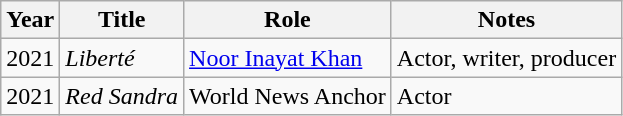<table class="wikitable sortable">
<tr>
<th>Year</th>
<th>Title</th>
<th>Role</th>
<th>Notes</th>
</tr>
<tr>
<td>2021</td>
<td><em>Liberté</em></td>
<td><a href='#'>Noor Inayat Khan</a></td>
<td>Actor, writer, producer</td>
</tr>
<tr>
<td>2021</td>
<td><em>Red Sandra</em></td>
<td>World News Anchor</td>
<td>Actor</td>
</tr>
</table>
